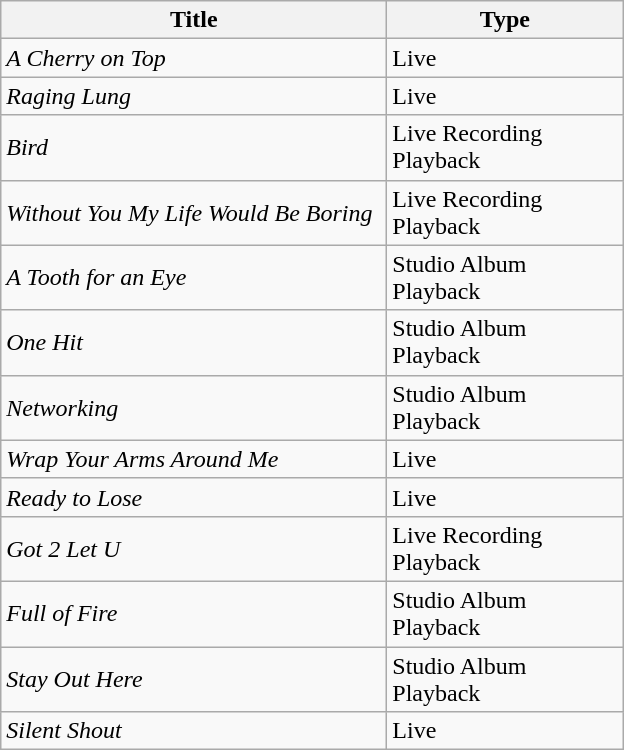<table class="wikitable">
<tr>
<th style="width:250px;">Title</th>
<th style="width:150px;">Type</th>
</tr>
<tr>
<td><em>A Cherry on Top</em></td>
<td>Live</td>
</tr>
<tr>
<td><em>Raging Lung</em></td>
<td>Live</td>
</tr>
<tr>
<td><em>Bird</em></td>
<td>Live Recording Playback</td>
</tr>
<tr>
<td><em>Without You My Life Would Be Boring</em></td>
<td>Live Recording Playback</td>
</tr>
<tr>
<td><em>A Tooth for an Eye</em></td>
<td>Studio Album Playback</td>
</tr>
<tr>
<td><em>One Hit</em></td>
<td>Studio Album Playback</td>
</tr>
<tr>
<td><em>Networking</em></td>
<td>Studio Album Playback</td>
</tr>
<tr>
<td><em>Wrap Your Arms Around Me</em></td>
<td>Live</td>
</tr>
<tr>
<td><em>Ready to Lose</em></td>
<td>Live</td>
</tr>
<tr>
<td><em>Got 2 Let U</em></td>
<td>Live Recording Playback</td>
</tr>
<tr>
<td><em>Full of Fire</em></td>
<td>Studio Album Playback</td>
</tr>
<tr>
<td><em>Stay Out Here</em></td>
<td>Studio Album Playback</td>
</tr>
<tr>
<td><em>Silent Shout</em></td>
<td>Live</td>
</tr>
</table>
